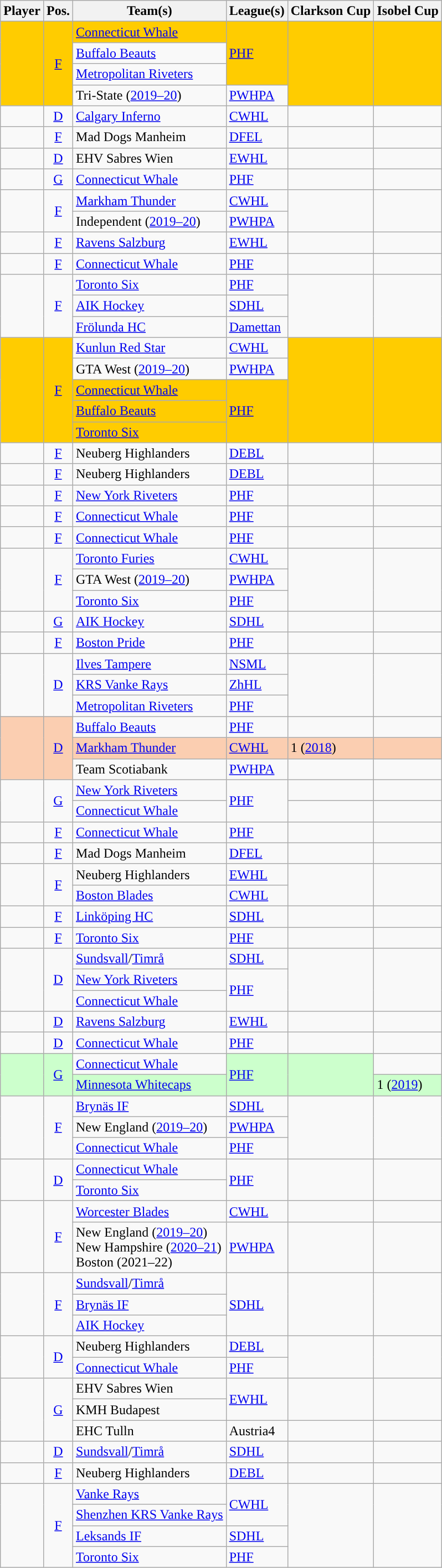<table class="wikitable sortable">
<tr>
<th>Player</th>
<th>Pos.</th>
<th>Team(s)</th>
<th>League(s)</th>
<th>Clarkson Cup</th>
<th>Isobel Cup</th>
</tr>
<tr>
<td rowspan="4" bgcolor="FFCC00"></td>
<td rowspan="4" align="center" bgcolor="FFCC00"><a href='#'>F</a></td>
<td bgcolor="FFCC00"><a href='#'>Connecticut Whale</a></td>
<td rowspan="3" bgcolor="FFCC00"><a href='#'>PHF</a></td>
<td rowspan="4" bgcolor="FFCC00"></td>
<td rowspan="4" bgcolor="FFCC00"></td>
</tr>
<tr>
<td><a href='#'>Buffalo Beauts</a></td>
</tr>
<tr>
<td><a href='#'>Metropolitan Riveters</a></td>
</tr>
<tr>
<td>Tri-State (<a href='#'>2019–20</a>)</td>
<td><a href='#'>PWHPA</a></td>
</tr>
<tr bgcolor="">
<td></td>
<td align="center"><a href='#'>D</a></td>
<td><a href='#'>Calgary Inferno</a></td>
<td><a href='#'>CWHL</a></td>
<td></td>
<td></td>
</tr>
<tr>
<td></td>
<td align="center"><a href='#'>F</a></td>
<td>Mad Dogs Manheim</td>
<td><a href='#'>DFEL</a></td>
<td></td>
<td></td>
</tr>
<tr bgcolor="">
<td></td>
<td align="center"><a href='#'>D</a></td>
<td>EHV Sabres Wien</td>
<td><a href='#'>EWHL</a></td>
<td></td>
<td></td>
</tr>
<tr>
<td></td>
<td align="center"><a href='#'>G</a></td>
<td><a href='#'>Connecticut Whale</a></td>
<td><a href='#'>PHF</a></td>
<td></td>
<td></td>
</tr>
<tr>
<td rowspan="2"></td>
<td rowspan="2" align="center"><a href='#'>F</a></td>
<td><a href='#'>Markham Thunder</a></td>
<td><a href='#'>CWHL</a></td>
<td rowspan="2"></td>
<td rowspan="2"></td>
</tr>
<tr>
<td>Independent (<a href='#'>2019–20</a>)</td>
<td><a href='#'>PWHPA</a></td>
</tr>
<tr>
<td></td>
<td align="center"><a href='#'>F</a></td>
<td><a href='#'>Ravens Salzburg</a></td>
<td><a href='#'>EWHL</a></td>
<td></td>
<td></td>
</tr>
<tr bgcolor="">
<td></td>
<td align="center"><a href='#'>F</a></td>
<td><a href='#'>Connecticut Whale</a></td>
<td><a href='#'>PHF</a></td>
<td></td>
<td></td>
</tr>
<tr bgcolor="">
<td rowspan="3"></td>
<td rowspan="3" align="center"><a href='#'>F</a></td>
<td><a href='#'>Toronto Six</a></td>
<td><a href='#'>PHF</a></td>
<td rowspan="3"></td>
<td rowspan="3"></td>
</tr>
<tr>
<td><a href='#'>AIK Hockey</a></td>
<td><a href='#'>SDHL</a></td>
</tr>
<tr>
<td><a href='#'>Frölunda HC</a></td>
<td><a href='#'>Damettan</a></td>
</tr>
<tr>
<td rowspan="5" bgcolor="FFCC00"></td>
<td rowspan="5" align="center" bgcolor="FFCC00"><a href='#'>F</a></td>
<td><a href='#'>Kunlun Red Star</a></td>
<td><a href='#'>CWHL</a></td>
<td rowspan="5" bgcolor="FFCC00"></td>
<td rowspan="5" bgcolor="FFCC00"></td>
</tr>
<tr>
<td>GTA West (<a href='#'>2019–20</a>)</td>
<td><a href='#'>PWHPA</a></td>
</tr>
<tr>
<td bgcolor="FFCC00"><a href='#'>Connecticut Whale</a></td>
<td rowspan="3" bgcolor="FFCC00"><a href='#'>PHF</a></td>
</tr>
<tr>
<td bgcolor="FFCC00"><a href='#'>Buffalo Beauts</a></td>
</tr>
<tr>
<td bgcolor="FFCC00"><a href='#'>Toronto Six</a></td>
</tr>
<tr>
<td></td>
<td align="center"><a href='#'>F</a></td>
<td>Neuberg Highlanders</td>
<td><a href='#'>DEBL</a></td>
<td></td>
<td></td>
</tr>
<tr>
<td></td>
<td align="center"><a href='#'>F</a></td>
<td>Neuberg Highlanders</td>
<td><a href='#'>DEBL</a></td>
<td></td>
<td></td>
</tr>
<tr bgcolor="">
<td></td>
<td align="center"><a href='#'>F</a></td>
<td><a href='#'>New York Riveters</a></td>
<td><a href='#'>PHF</a></td>
<td></td>
<td></td>
</tr>
<tr bgcolor="">
<td></td>
<td align="center"><a href='#'>F</a></td>
<td><a href='#'>Connecticut Whale</a></td>
<td><a href='#'>PHF</a></td>
<td></td>
<td></td>
</tr>
<tr>
<td></td>
<td align="center"><a href='#'>F</a></td>
<td><a href='#'>Connecticut Whale</a></td>
<td><a href='#'>PHF</a></td>
<td></td>
<td></td>
</tr>
<tr>
<td rowspan="3"></td>
<td rowspan="3" align="center"><a href='#'>F</a></td>
<td><a href='#'>Toronto Furies</a></td>
<td><a href='#'>CWHL</a></td>
<td rowspan="3"></td>
<td rowspan="3"></td>
</tr>
<tr>
<td>GTA West (<a href='#'>2019–20</a>)</td>
<td><a href='#'>PWHPA</a></td>
</tr>
<tr>
<td><a href='#'>Toronto Six</a></td>
<td><a href='#'>PHF</a></td>
</tr>
<tr>
<td></td>
<td align="center"><a href='#'>G</a></td>
<td><a href='#'>AIK Hockey</a></td>
<td><a href='#'>SDHL</a></td>
<td></td>
<td></td>
</tr>
<tr>
<td></td>
<td align="center"><a href='#'>F</a></td>
<td><a href='#'>Boston Pride</a></td>
<td><a href='#'>PHF</a></td>
<td></td>
<td></td>
</tr>
<tr bgcolor="">
<td rowspan="3"></td>
<td rowspan="3" align="center"><a href='#'>D</a></td>
<td><a href='#'>Ilves Tampere</a></td>
<td><a href='#'>NSML</a></td>
<td rowspan="3"></td>
<td rowspan="3"></td>
</tr>
<tr>
<td><a href='#'>KRS Vanke Rays</a></td>
<td><a href='#'>ZhHL</a></td>
</tr>
<tr>
<td><a href='#'>Metropolitan Riveters</a></td>
<td><a href='#'>PHF</a></td>
</tr>
<tr>
<td rowspan="3" bgcolor="FBCEB1"></td>
<td rowspan="3" align="center" bgcolor="FBCEB1"><a href='#'>D</a></td>
<td><a href='#'>Buffalo Beauts</a></td>
<td><a href='#'>PHF</a></td>
<td></td>
<td></td>
</tr>
<tr>
<td bgcolor="FBCEB1"><a href='#'>Markham Thunder</a></td>
<td bgcolor="FBCEB1"><a href='#'>CWHL</a></td>
<td bgcolor="FBCEB1">1 (<a href='#'>2018</a>)</td>
<td bgcolor="FBCEB1"></td>
</tr>
<tr>
<td>Team Scotiabank</td>
<td><a href='#'>PWHPA</a></td>
<td></td>
<td></td>
</tr>
<tr bgcolor="">
<td rowspan="2"></td>
<td rowspan="2" align="center"><a href='#'>G</a></td>
<td><a href='#'>New York Riveters</a></td>
<td rowspan="2"><a href='#'>PHF</a></td>
<td></td>
<td></td>
</tr>
<tr>
<td><a href='#'>Connecticut Whale</a></td>
<td></td>
<td></td>
</tr>
<tr>
<td></td>
<td align="center"><a href='#'>F</a></td>
<td><a href='#'>Connecticut Whale</a></td>
<td><a href='#'>PHF</a></td>
<td></td>
<td></td>
</tr>
<tr>
<td></td>
<td align="center"><a href='#'>F</a></td>
<td>Mad Dogs Manheim</td>
<td><a href='#'>DFEL</a></td>
<td></td>
<td></td>
</tr>
<tr bgcolor="">
<td rowspan="2"></td>
<td rowspan="2" align="center"><a href='#'>F</a></td>
<td>Neuberg Highlanders</td>
<td><a href='#'>EWHL</a></td>
<td rowspan="2"></td>
<td rowspan="2"></td>
</tr>
<tr>
<td><a href='#'>Boston Blades</a></td>
<td><a href='#'>CWHL</a></td>
</tr>
<tr>
<td></td>
<td align="center"><a href='#'>F</a></td>
<td><a href='#'>Linköping HC</a></td>
<td><a href='#'>SDHL</a></td>
<td></td>
<td></td>
</tr>
<tr>
<td></td>
<td align="center"><a href='#'>F</a></td>
<td><a href='#'>Toronto Six</a></td>
<td><a href='#'>PHF</a></td>
<td></td>
<td></td>
</tr>
<tr bgcolor="">
<td rowspan="3"></td>
<td rowspan="3" align="center"><a href='#'>D</a></td>
<td><a href='#'>Sundsvall</a>/<a href='#'>Timrå</a></td>
<td><a href='#'>SDHL</a></td>
<td rowspan="3"></td>
<td rowspan="3"></td>
</tr>
<tr>
<td><a href='#'>New York Riveters</a></td>
<td rowspan="2"><a href='#'>PHF</a></td>
</tr>
<tr>
<td><a href='#'>Connecticut Whale</a></td>
</tr>
<tr>
<td></td>
<td align="center"><a href='#'>D</a></td>
<td><a href='#'>Ravens Salzburg</a></td>
<td><a href='#'>EWHL</a></td>
<td></td>
<td></td>
</tr>
<tr bgcolor="">
<td></td>
<td align="center"><a href='#'>D</a></td>
<td><a href='#'>Connecticut Whale</a></td>
<td><a href='#'>PHF</a></td>
<td></td>
<td></td>
</tr>
<tr>
<td rowspan="2" bgcolor="CCFFCC"></td>
<td rowspan="2" align="center" bgcolor="CCFFCC"><a href='#'>G</a></td>
<td><a href='#'>Connecticut Whale</a></td>
<td rowspan="2" bgcolor="CCFFCC"><a href='#'>PHF</a></td>
<td rowspan="2" bgcolor="CCFFCC"></td>
<td></td>
</tr>
<tr bgcolor="CCFFCC">
<td><a href='#'>Minnesota Whitecaps</a></td>
<td bgcolor="CCFFCC">1 (<a href='#'>2019</a>)</td>
</tr>
<tr>
<td rowspan="3"></td>
<td rowspan="3" align="center"><a href='#'>F</a></td>
<td><a href='#'>Brynäs IF</a></td>
<td><a href='#'>SDHL</a></td>
<td rowspan="3"></td>
<td rowspan="3"></td>
</tr>
<tr>
<td>New England (<a href='#'>2019–20</a>)</td>
<td><a href='#'>PWHPA</a></td>
</tr>
<tr>
<td><a href='#'>Connecticut Whale</a></td>
<td><a href='#'>PHF</a></td>
</tr>
<tr>
<td rowspan="2"></td>
<td rowspan="2" align="center"><a href='#'>D</a></td>
<td><a href='#'>Connecticut Whale</a></td>
<td rowspan="2"><a href='#'>PHF</a></td>
<td rowspan="2"></td>
<td rowspan="2"></td>
</tr>
<tr>
<td><a href='#'>Toronto Six</a></td>
</tr>
<tr bgcolor="">
<td rowspan="2"></td>
<td rowspan="2" align="center"><a href='#'>F</a></td>
<td><a href='#'>Worcester Blades</a></td>
<td><a href='#'>CWHL</a></td>
<td></td>
<td></td>
</tr>
<tr>
<td>New England (<a href='#'>2019–20</a>)<br>New Hampshire (<a href='#'>2020–21</a>)<br>Boston (2021–22)</td>
<td><a href='#'>PWHPA</a></td>
<td></td>
<td></td>
</tr>
<tr bgcolor="">
<td rowspan="3"></td>
<td rowspan="3" align="center"><a href='#'>F</a></td>
<td><a href='#'>Sundsvall</a>/<a href='#'>Timrå</a></td>
<td rowspan="3"><a href='#'>SDHL</a></td>
<td rowspan="3"></td>
<td rowspan="3"></td>
</tr>
<tr>
<td><a href='#'>Brynäs IF</a></td>
</tr>
<tr>
<td><a href='#'>AIK Hockey</a></td>
</tr>
<tr>
<td rowspan="2"></td>
<td rowspan="2" align="center"><a href='#'>D</a></td>
<td>Neuberg Highlanders</td>
<td><a href='#'>DEBL</a></td>
<td rowspan="2"></td>
<td rowspan="2"></td>
</tr>
<tr>
<td><a href='#'>Connecticut Whale</a></td>
<td><a href='#'>PHF</a></td>
</tr>
<tr bgcolor="">
<td rowspan="3"></td>
<td rowspan="3" align="center"><a href='#'>G</a></td>
<td>EHV Sabres Wien</td>
<td rowspan="2"><a href='#'>EWHL</a></td>
<td rowspan="2"></td>
<td rowspan="2"></td>
</tr>
<tr>
<td>KMH Budapest</td>
</tr>
<tr>
<td>EHC Tulln</td>
<td>Austria4</td>
<td></td>
<td></td>
</tr>
<tr>
<td></td>
<td align="center"><a href='#'>D</a></td>
<td><a href='#'>Sundsvall</a>/<a href='#'>Timrå</a></td>
<td><a href='#'>SDHL</a></td>
<td></td>
<td></td>
</tr>
<tr>
<td></td>
<td align="center"><a href='#'>F</a></td>
<td>Neuberg Highlanders</td>
<td><a href='#'>DEBL</a></td>
<td></td>
<td></td>
</tr>
<tr>
<td rowspan="4"></td>
<td rowspan="4" align="center"><a href='#'>F</a></td>
<td><a href='#'>Vanke Rays</a></td>
<td rowspan="2"><a href='#'>CWHL</a></td>
<td rowspan="4"></td>
<td rowspan="4"></td>
</tr>
<tr>
<td><a href='#'>Shenzhen KRS Vanke Rays</a></td>
</tr>
<tr>
<td><a href='#'>Leksands IF</a></td>
<td><a href='#'>SDHL</a></td>
</tr>
<tr>
<td><a href='#'>Toronto Six</a></td>
<td><a href='#'>PHF</a></td>
</tr>
</table>
